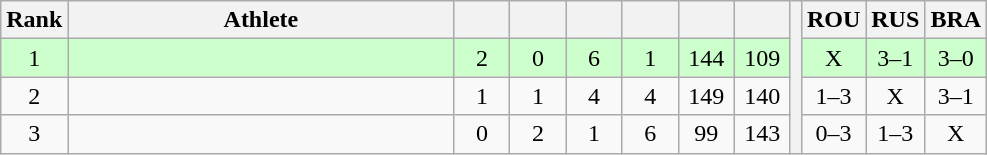<table class="wikitable" style="text-align:center">
<tr>
<th>Rank</th>
<th width=250>Athlete</th>
<th width=30></th>
<th width=30></th>
<th width=30></th>
<th width=30></th>
<th width=30></th>
<th width=30></th>
<th rowspan=4></th>
<th width=30>ROU</th>
<th width=30>RUS</th>
<th width=30>BRA</th>
</tr>
<tr style="background-color:#ccffcc;">
<td>1</td>
<td align=left></td>
<td>2</td>
<td>0</td>
<td>6</td>
<td>1</td>
<td>144</td>
<td>109</td>
<td>X</td>
<td>3–1</td>
<td>3–0</td>
</tr>
<tr>
<td>2</td>
<td align=left></td>
<td>1</td>
<td>1</td>
<td>4</td>
<td>4</td>
<td>149</td>
<td>140</td>
<td>1–3</td>
<td>X</td>
<td>3–1</td>
</tr>
<tr>
<td>3</td>
<td align=left></td>
<td>0</td>
<td>2</td>
<td>1</td>
<td>6</td>
<td>99</td>
<td>143</td>
<td>0–3</td>
<td>1–3</td>
<td>X</td>
</tr>
</table>
